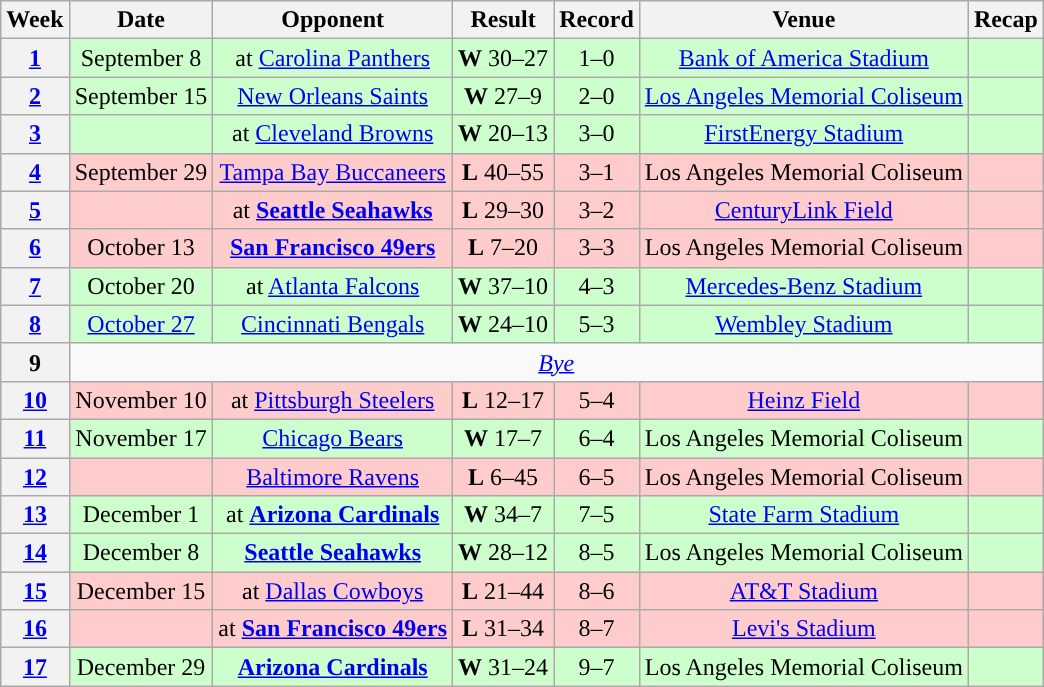<table class="wikitable" style="text-align:center">
<tr>
<th>Week</th>
<th>Date</th>
<th>Opponent</th>
<th>Result</th>
<th>Record</th>
<th>Venue</th>
<th>Recap</th>
</tr>
<tr style="background:#cfc">
<th><a href='#'>1</a></th>
<td>September 8</td>
<td>at <a href='#'>Carolina Panthers</a></td>
<td><strong>W</strong> 30–27</td>
<td>1–0</td>
<td><a href='#'>Bank of America Stadium</a></td>
<td></td>
</tr>
<tr style="background:#cfc">
<th><a href='#'>2</a></th>
<td>September 15</td>
<td><a href='#'>New Orleans Saints</a></td>
<td><strong>W</strong> 27–9</td>
<td>2–0</td>
<td><a href='#'>Los Angeles Memorial Coliseum</a></td>
<td></td>
</tr>
<tr style="background:#cfc">
<th><a href='#'>3</a></th>
<td></td>
<td>at <a href='#'>Cleveland Browns</a></td>
<td><strong>W</strong> 20–13</td>
<td>3–0</td>
<td><a href='#'>FirstEnergy Stadium</a></td>
<td></td>
</tr>
<tr style="background:#fcc">
<th><a href='#'>4</a></th>
<td>September 29</td>
<td><a href='#'>Tampa Bay Buccaneers</a></td>
<td><strong>L</strong> 40–55</td>
<td>3–1</td>
<td>Los Angeles Memorial Coliseum</td>
<td></td>
</tr>
<tr style="background:#fcc">
<th><a href='#'>5</a></th>
<td></td>
<td>at <strong><a href='#'>Seattle Seahawks</a></strong></td>
<td><strong>L</strong> 29–30</td>
<td>3–2</td>
<td><a href='#'>CenturyLink Field</a></td>
<td></td>
</tr>
<tr style="background:#fcc">
<th><a href='#'>6</a></th>
<td>October 13</td>
<td><strong><a href='#'>San Francisco 49ers</a></strong></td>
<td><strong>L</strong> 7–20</td>
<td>3–3</td>
<td>Los Angeles Memorial Coliseum</td>
<td></td>
</tr>
<tr style="background:#cfc">
<th><a href='#'>7</a></th>
<td>October 20</td>
<td>at <a href='#'>Atlanta Falcons</a></td>
<td><strong>W</strong> 37–10</td>
<td>4–3</td>
<td><a href='#'>Mercedes-Benz Stadium</a></td>
<td></td>
</tr>
<tr style="background:#cfc">
<th><a href='#'>8</a></th>
<td><a href='#'>October 27</a></td>
<td><a href='#'>Cincinnati Bengals</a></td>
<td><strong>W</strong> 24–10</td>
<td>5–3</td>
<td> <a href='#'>Wembley Stadium</a> </td>
<td></td>
</tr>
<tr>
<th>9</th>
<td colspan="6"><em><a href='#'>Bye</a></em></td>
</tr>
<tr style="background:#fcc">
<th><a href='#'>10</a></th>
<td>November 10</td>
<td>at <a href='#'>Pittsburgh Steelers</a></td>
<td><strong>L</strong> 12–17</td>
<td>5–4</td>
<td><a href='#'>Heinz Field</a></td>
<td></td>
</tr>
<tr style="background:#cfc">
<th><a href='#'>11</a></th>
<td>November 17</td>
<td><a href='#'>Chicago Bears</a></td>
<td><strong>W</strong> 17–7</td>
<td>6–4</td>
<td>Los Angeles Memorial Coliseum</td>
<td></td>
</tr>
<tr style="background:#fcc">
<th><a href='#'>12</a></th>
<td></td>
<td><a href='#'>Baltimore Ravens</a></td>
<td><strong>L</strong> 6–45</td>
<td>6–5</td>
<td>Los Angeles Memorial Coliseum</td>
<td></td>
</tr>
<tr style="background:#cfc">
<th><a href='#'>13</a></th>
<td>December 1</td>
<td>at <strong><a href='#'>Arizona Cardinals</a></strong></td>
<td><strong>W</strong> 34–7</td>
<td>7–5</td>
<td><a href='#'>State Farm Stadium</a></td>
<td></td>
</tr>
<tr style="background:#cfc">
<th><a href='#'>14</a></th>
<td>December 8</td>
<td><strong><a href='#'>Seattle Seahawks</a></strong></td>
<td><strong>W</strong> 28–12</td>
<td>8–5</td>
<td>Los Angeles Memorial Coliseum</td>
<td></td>
</tr>
<tr style="background:#fcc">
<th><a href='#'>15</a></th>
<td>December 15</td>
<td>at <a href='#'>Dallas Cowboys</a></td>
<td><strong>L</strong> 21–44</td>
<td>8–6</td>
<td><a href='#'>AT&T Stadium</a></td>
<td></td>
</tr>
<tr style="background:#fcc">
<th><a href='#'>16</a></th>
<td></td>
<td>at <strong><a href='#'>San Francisco 49ers</a></strong></td>
<td><strong>L</strong> 31–34</td>
<td>8–7</td>
<td><a href='#'>Levi's Stadium</a></td>
<td></td>
</tr>
<tr style="background:#cfc">
<th><a href='#'>17</a></th>
<td>December 29</td>
<td><strong><a href='#'>Arizona Cardinals</a></strong></td>
<td><strong>W</strong> 31–24</td>
<td>9–7</td>
<td>Los Angeles Memorial Coliseum</td>
<td></td>
</tr>
</table>
